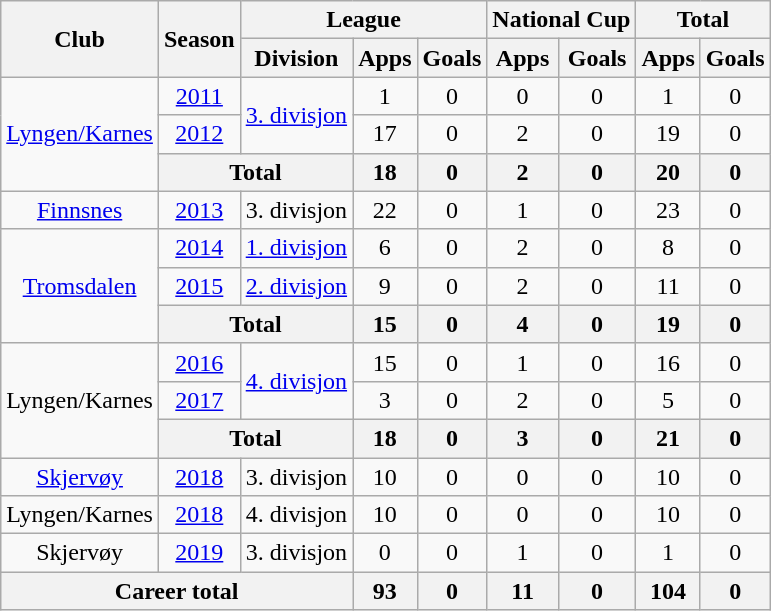<table class="wikitable" style="text-align: center;">
<tr>
<th rowspan=2>Club</th>
<th rowspan=2>Season</th>
<th colspan=3>League</th>
<th colspan=2>National Cup</th>
<th colspan=2>Total</th>
</tr>
<tr>
<th>Division</th>
<th>Apps</th>
<th>Goals</th>
<th>Apps</th>
<th>Goals</th>
<th>Apps</th>
<th>Goals</th>
</tr>
<tr>
<td rowspan=3><a href='#'>Lyngen/Karnes</a></td>
<td><a href='#'>2011</a></td>
<td rowspan=2><a href='#'>3. divisjon</a></td>
<td>1</td>
<td>0</td>
<td>0</td>
<td>0</td>
<td>1</td>
<td>0</td>
</tr>
<tr>
<td><a href='#'>2012</a></td>
<td>17</td>
<td>0</td>
<td>2</td>
<td>0</td>
<td>19</td>
<td>0</td>
</tr>
<tr>
<th colspan=2>Total</th>
<th>18</th>
<th>0</th>
<th>2</th>
<th>0</th>
<th>20</th>
<th>0</th>
</tr>
<tr>
<td><a href='#'>Finnsnes</a></td>
<td><a href='#'>2013</a></td>
<td>3. divisjon</td>
<td>22</td>
<td>0</td>
<td>1</td>
<td>0</td>
<td>23</td>
<td>0</td>
</tr>
<tr>
<td rowspan=3><a href='#'>Tromsdalen</a></td>
<td><a href='#'>2014</a></td>
<td><a href='#'>1. divisjon</a></td>
<td>6</td>
<td>0</td>
<td>2</td>
<td>0</td>
<td>8</td>
<td>0</td>
</tr>
<tr>
<td><a href='#'>2015</a></td>
<td><a href='#'>2. divisjon</a></td>
<td>9</td>
<td>0</td>
<td>2</td>
<td>0</td>
<td>11</td>
<td>0</td>
</tr>
<tr>
<th colspan=2>Total</th>
<th>15</th>
<th>0</th>
<th>4</th>
<th>0</th>
<th>19</th>
<th>0</th>
</tr>
<tr>
<td rowspan=3>Lyngen/Karnes</td>
<td><a href='#'>2016</a></td>
<td rowspan=2><a href='#'>4. divisjon</a></td>
<td>15</td>
<td>0</td>
<td>1</td>
<td>0</td>
<td>16</td>
<td>0</td>
</tr>
<tr>
<td><a href='#'>2017</a></td>
<td>3</td>
<td>0</td>
<td>2</td>
<td>0</td>
<td>5</td>
<td>0</td>
</tr>
<tr>
<th colspan=2>Total</th>
<th>18</th>
<th>0</th>
<th>3</th>
<th>0</th>
<th>21</th>
<th>0</th>
</tr>
<tr>
<td><a href='#'>Skjervøy</a></td>
<td><a href='#'>2018</a></td>
<td>3. divisjon</td>
<td>10</td>
<td>0</td>
<td>0</td>
<td>0</td>
<td>10</td>
<td>0</td>
</tr>
<tr>
<td>Lyngen/Karnes</td>
<td><a href='#'>2018</a></td>
<td>4. divisjon</td>
<td>10</td>
<td>0</td>
<td>0</td>
<td>0</td>
<td>10</td>
<td>0</td>
</tr>
<tr>
<td>Skjervøy</td>
<td><a href='#'>2019</a></td>
<td>3. divisjon</td>
<td>0</td>
<td>0</td>
<td>1</td>
<td>0</td>
<td>1</td>
<td>0</td>
</tr>
<tr>
<th colspan=3>Career total</th>
<th>93</th>
<th>0</th>
<th>11</th>
<th>0</th>
<th>104</th>
<th>0</th>
</tr>
</table>
